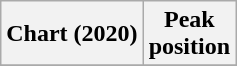<table class="wikitable plainrowheaders">
<tr>
<th>Chart (2020)</th>
<th>Peak<br>position</th>
</tr>
<tr>
</tr>
</table>
